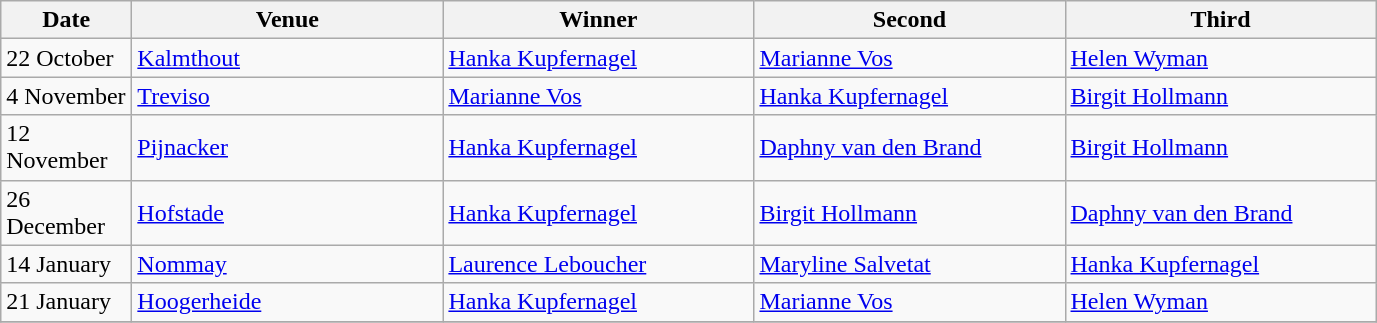<table class="wikitable">
<tr>
<th width=80>Date</th>
<th width=200>Venue</th>
<th width=200>Winner</th>
<th width=200>Second</th>
<th width=200>Third</th>
</tr>
<tr>
<td>22 October</td>
<td> <a href='#'>Kalmthout</a></td>
<td> <a href='#'>Hanka Kupfernagel</a></td>
<td> <a href='#'>Marianne Vos</a></td>
<td> <a href='#'>Helen Wyman</a></td>
</tr>
<tr>
<td>4 November</td>
<td> <a href='#'>Treviso</a></td>
<td> <a href='#'>Marianne Vos</a></td>
<td> <a href='#'>Hanka Kupfernagel</a></td>
<td> <a href='#'>Birgit Hollmann</a></td>
</tr>
<tr>
<td>12 November</td>
<td> <a href='#'>Pijnacker</a></td>
<td> <a href='#'>Hanka Kupfernagel</a></td>
<td> <a href='#'>Daphny van den Brand</a></td>
<td> <a href='#'>Birgit Hollmann</a></td>
</tr>
<tr>
<td>26 December</td>
<td> <a href='#'>Hofstade</a></td>
<td> <a href='#'>Hanka Kupfernagel</a></td>
<td> <a href='#'>Birgit Hollmann</a></td>
<td> <a href='#'>Daphny van den Brand</a></td>
</tr>
<tr>
<td>14 January</td>
<td> <a href='#'>Nommay</a></td>
<td> <a href='#'>Laurence Leboucher</a></td>
<td> <a href='#'>Maryline Salvetat</a></td>
<td> <a href='#'>Hanka Kupfernagel</a></td>
</tr>
<tr>
<td>21 January</td>
<td> <a href='#'>Hoogerheide</a></td>
<td> <a href='#'>Hanka Kupfernagel</a></td>
<td> <a href='#'>Marianne Vos</a></td>
<td> <a href='#'>Helen Wyman</a></td>
</tr>
<tr>
</tr>
</table>
